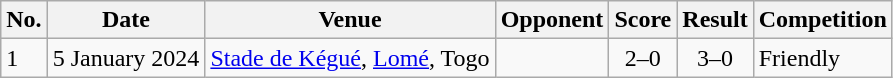<table class="wikitable sortable">
<tr>
<th>No.</th>
<th>Date</th>
<th>Venue</th>
<th>Opponent</th>
<th>Score</th>
<th>Result</th>
<th>Competition</th>
</tr>
<tr>
<td>1</td>
<td>5 January 2024</td>
<td><a href='#'>Stade de Kégué</a>, <a href='#'>Lomé</a>, Togo</td>
<td></td>
<td align="center">2–0</td>
<td align="center">3–0</td>
<td>Friendly</td>
</tr>
</table>
